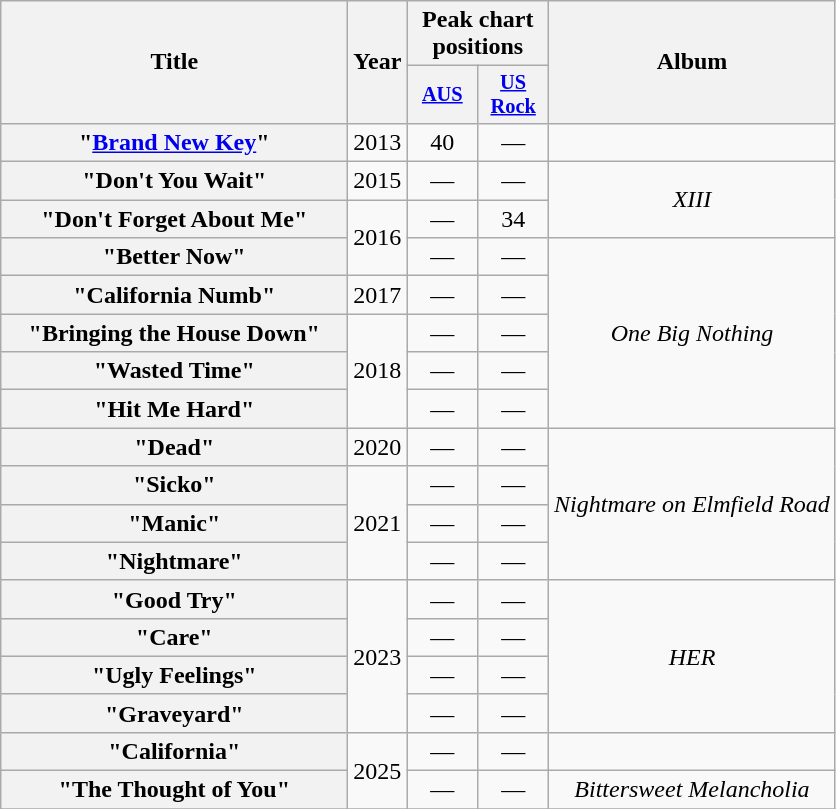<table class="wikitable plainrowheaders" style="text-align:center;">
<tr>
<th scope="col" rowspan="2" style="width:14em;">Title</th>
<th scope="col" rowspan="2" style="width:1em;">Year</th>
<th scope="col" colspan="2">Peak chart positions</th>
<th scope="col" rowspan="2">Album</th>
</tr>
<tr>
<th scope="col" style="width:3em;font-size:85%;"><a href='#'>AUS</a><br></th>
<th scope="col" style="width:3em;font-size:85%;"><a href='#'>US<br>Rock</a><br></th>
</tr>
<tr>
<th scope="row">"<a href='#'>Brand New Key</a>"</th>
<td>2013</td>
<td>40</td>
<td>—</td>
<td></td>
</tr>
<tr>
<th scope="row">"Don't You Wait"</th>
<td>2015</td>
<td>—</td>
<td>—</td>
<td rowspan="2"><em>XIII</em></td>
</tr>
<tr>
<th scope="row">"Don't Forget About Me"</th>
<td rowspan="2">2016</td>
<td>—</td>
<td>34</td>
</tr>
<tr>
<th scope="row">"Better Now"</th>
<td>—</td>
<td>—</td>
<td rowspan="5"><em>One Big Nothing</em></td>
</tr>
<tr>
<th scope="row">"California Numb"</th>
<td>2017</td>
<td>—</td>
<td>—</td>
</tr>
<tr>
<th scope="row">"Bringing the House Down"</th>
<td rowspan="3">2018</td>
<td>—</td>
<td>—</td>
</tr>
<tr>
<th scope="row">"Wasted Time"</th>
<td>—</td>
<td>—</td>
</tr>
<tr>
<th scope="row">"Hit Me Hard"</th>
<td>—</td>
<td>—</td>
</tr>
<tr>
<th scope="row">"Dead"</th>
<td>2020</td>
<td>—</td>
<td>—</td>
<td rowspan="4"><em>Nightmare on Elmfield Road</em></td>
</tr>
<tr>
<th scope="row">"Sicko"</th>
<td rowspan="3">2021</td>
<td>—</td>
<td>—</td>
</tr>
<tr>
<th scope="row">"Manic"</th>
<td>—</td>
<td>—</td>
</tr>
<tr>
<th scope="row">"Nightmare"</th>
<td>—</td>
<td>—</td>
</tr>
<tr>
<th scope="row">"Good Try"</th>
<td rowspan="4">2023</td>
<td>—</td>
<td>—</td>
<td rowspan="4"><em>HER</em></td>
</tr>
<tr>
<th scope="row">"Care"</th>
<td>—</td>
<td>—</td>
</tr>
<tr>
<th scope="row">"Ugly Feelings"</th>
<td>—</td>
<td>—</td>
</tr>
<tr>
<th scope="row">"Graveyard"</th>
<td>—</td>
<td>—</td>
</tr>
<tr>
<th scope="row">"California"<br></th>
<td rowspan="2">2025</td>
<td>—</td>
<td>—</td>
<td></td>
</tr>
<tr>
<th scope="row">"The Thought of You"</th>
<td>—</td>
<td>—</td>
<td><em>Bittersweet Melancholia</em></td>
</tr>
<tr>
</tr>
</table>
